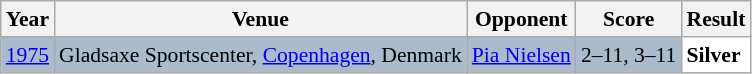<table class="sortable wikitable" style="font-size: 90%;">
<tr>
<th>Year</th>
<th>Venue</th>
<th>Opponent</th>
<th>Score</th>
<th>Result</th>
</tr>
<tr style="background:#AABBCC">
<td align="center"><a href='#'>1975</a></td>
<td align="left">Gladsaxe Sportscenter, <a href='#'>Copenhagen</a>, Denmark</td>
<td align="left"> <a href='#'>Pia Nielsen</a></td>
<td align="left">2–11, 3–11</td>
<td style="text-align:left; background: white"> <strong>Silver</strong></td>
</tr>
</table>
